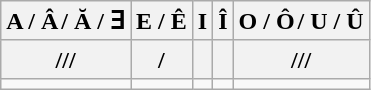<table class="wikitable" style="text-align:center;">
<tr>
<th>A / Â / Ă / Ǝ</th>
<th>E / Ê</th>
<th>I</th>
<th>Î</th>
<th>O / Ô / U / Û</th>
</tr>
<tr>
<th>///</th>
<th>/</th>
<th></th>
<th></th>
<th>///</th>
</tr>
<tr dir="rtl">
<td><span></span></td>
<td><span></span></td>
<td><span></span></td>
<td><span></span></td>
<td><span></span></td>
</tr>
</table>
